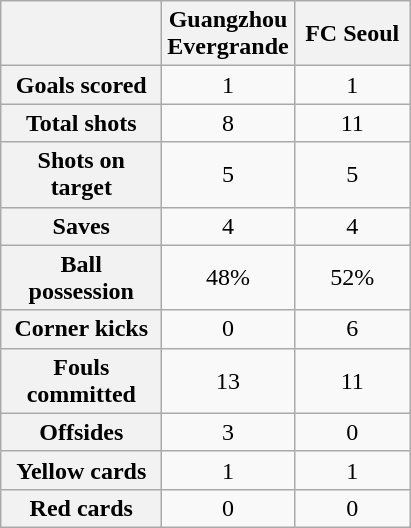<table class="wikitable plainrowheaders" style="text-align: center">
<tr>
<th scope="col" style="width:100px;"></th>
<th scope="col" style="width:70px;">Guangzhou Evergrande</th>
<th scope="col" style="width:70px;">FC Seoul</th>
</tr>
<tr>
<th scope=row>Goals scored</th>
<td>1</td>
<td>1</td>
</tr>
<tr>
<th scope=row>Total shots</th>
<td>8</td>
<td>11</td>
</tr>
<tr>
<th scope=row>Shots on target</th>
<td>5</td>
<td>5</td>
</tr>
<tr>
<th scope=row>Saves</th>
<td>4</td>
<td>4</td>
</tr>
<tr>
<th scope=row>Ball possession</th>
<td>48%</td>
<td>52%</td>
</tr>
<tr>
<th scope=row>Corner kicks</th>
<td>0</td>
<td>6</td>
</tr>
<tr>
<th scope=row>Fouls committed</th>
<td>13</td>
<td>11</td>
</tr>
<tr>
<th scope=row>Offsides</th>
<td>3</td>
<td>0</td>
</tr>
<tr>
<th scope=row>Yellow cards</th>
<td>1</td>
<td>1</td>
</tr>
<tr>
<th scope=row>Red cards</th>
<td>0</td>
<td>0</td>
</tr>
</table>
